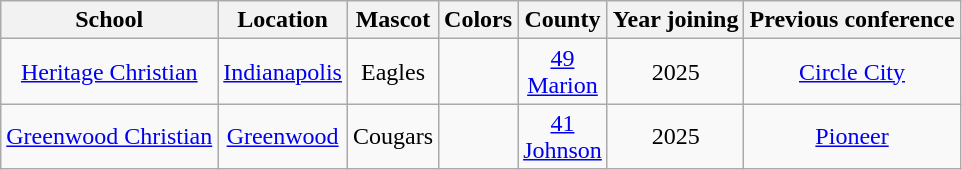<table class="wikitable" style="text-align:center;">
<tr>
<th>School</th>
<th>Location</th>
<th>Mascot</th>
<th>Colors</th>
<th>County</th>
<th>Year joining</th>
<th>Previous conference</th>
</tr>
<tr>
<td><a href='#'>Heritage Christian</a></td>
<td><a href='#'>Indianapolis</a></td>
<td>Eagles</td>
<td> </td>
<td><a href='#'>49 <br> Marion</a></td>
<td>2025</td>
<td><a href='#'>Circle City</a></td>
</tr>
<tr>
<td><a href='#'>Greenwood Christian</a></td>
<td><a href='#'>Greenwood</a></td>
<td>Cougars</td>
<td>  </td>
<td><a href='#'>41 <br> Johnson</a></td>
<td>2025</td>
<td><a href='#'>Pioneer</a></td>
</tr>
</table>
